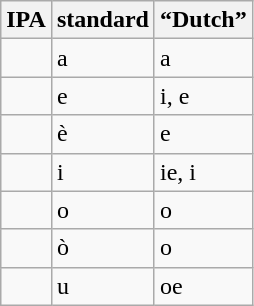<table class="wikitable">
<tr>
<th>IPA</th>
<th>standard</th>
<th>“Dutch”</th>
</tr>
<tr>
<td></td>
<td>a</td>
<td>a</td>
</tr>
<tr>
<td></td>
<td>e</td>
<td>i, e</td>
</tr>
<tr>
<td></td>
<td>è</td>
<td>e</td>
</tr>
<tr>
<td></td>
<td>i</td>
<td>ie, i</td>
</tr>
<tr>
<td></td>
<td>o</td>
<td>o</td>
</tr>
<tr>
<td></td>
<td>ò</td>
<td>o</td>
</tr>
<tr>
<td></td>
<td>u</td>
<td>oe</td>
</tr>
</table>
